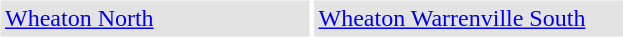<table border="0" cellspacing="3" cellpadding="3">
<tr style="background: #e3e3e3;">
<td width="200"><a href='#'>Wheaton North</a></td>
<td width="200"><a href='#'>Wheaton Warrenville South</a></td>
</tr>
</table>
